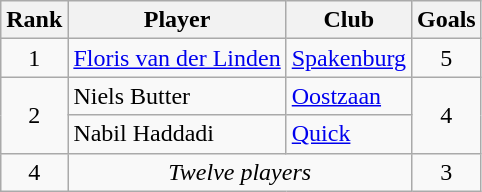<table class="wikitable" style="text-align:center;">
<tr>
<th>Rank</th>
<th>Player</th>
<th>Club</th>
<th>Goals</th>
</tr>
<tr>
<td>1</td>
<td align=left> <a href='#'>Floris van der Linden</a></td>
<td align=left><a href='#'>Spakenburg</a></td>
<td>5</td>
</tr>
<tr>
<td rowspan=2>2</td>
<td align="left"> Niels Butter</td>
<td align="left"><a href='#'>Oostzaan</a></td>
<td rowspan=2>4</td>
</tr>
<tr>
<td align="left"> Nabil Haddadi</td>
<td align="left"><a href='#'>Quick</a></td>
</tr>
<tr>
<td>4</td>
<td colspan=2><em>Twelve players</em></td>
<td>3</td>
</tr>
</table>
